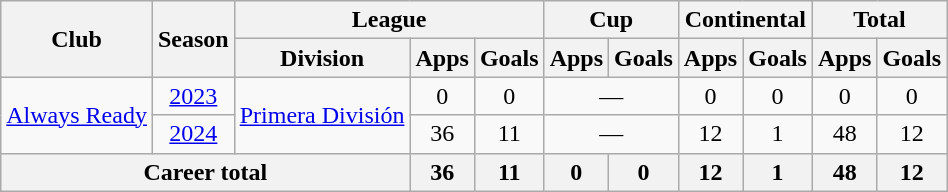<table class="wikitable" style="text-align: center">
<tr>
<th rowspan="2">Club</th>
<th rowspan="2">Season</th>
<th colspan="3">League</th>
<th colspan="2">Cup</th>
<th colspan="2">Continental</th>
<th colspan="2">Total</th>
</tr>
<tr>
<th>Division</th>
<th>Apps</th>
<th>Goals</th>
<th>Apps</th>
<th>Goals</th>
<th>Apps</th>
<th>Goals</th>
<th>Apps</th>
<th>Goals</th>
</tr>
<tr>
<td rowspan="2"><a href='#'>Always Ready</a></td>
<td><a href='#'>2023</a></td>
<td rowspan="2"><a href='#'>Primera División</a></td>
<td>0</td>
<td>0</td>
<td colspan="2">—</td>
<td>0</td>
<td>0</td>
<td>0</td>
<td>0</td>
</tr>
<tr>
<td><a href='#'>2024</a></td>
<td>36</td>
<td>11</td>
<td colspan="2">—</td>
<td>12</td>
<td>1</td>
<td>48</td>
<td>12</td>
</tr>
<tr>
<th colspan="3"><strong>Career total</strong></th>
<th>36</th>
<th>11</th>
<th>0</th>
<th>0</th>
<th>12</th>
<th>1</th>
<th>48</th>
<th>12</th>
</tr>
</table>
